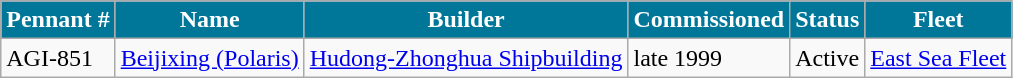<table class="wikitable">
<tr>
<th style="background:#079;color:#fff;">Pennant #</th>
<th style="background:#079;color:#fff;">Name</th>
<th style="background:#079;color:#fff;">Builder</th>
<th style="background:#079;color:#fff;">Commissioned</th>
<th style="background:#079;color:#fff;">Status</th>
<th style="background:#079;color:#fff;">Fleet</th>
</tr>
<tr>
<td>AGI-851</td>
<td><a href='#'>Beijixing (Polaris)</a></td>
<td><a href='#'>Hudong-Zhonghua Shipbuilding</a></td>
<td>late 1999</td>
<td>Active</td>
<td><a href='#'>East Sea Fleet</a></td>
</tr>
</table>
